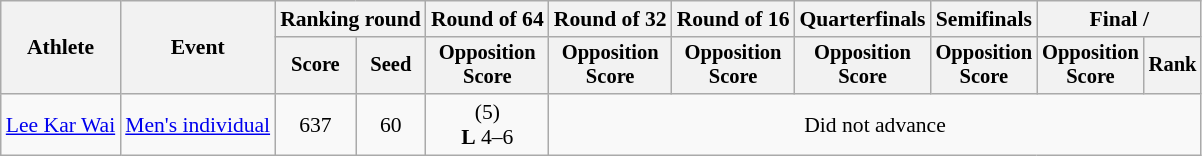<table class="wikitable" style="font-size:90%">
<tr>
<th rowspan="2">Athlete</th>
<th rowspan="2">Event</th>
<th colspan="2">Ranking round</th>
<th>Round of 64</th>
<th>Round of 32</th>
<th>Round of 16</th>
<th>Quarterfinals</th>
<th>Semifinals</th>
<th colspan="2">Final / </th>
</tr>
<tr style="font-size:95%">
<th>Score</th>
<th>Seed</th>
<th>Opposition<br>Score</th>
<th>Opposition<br>Score</th>
<th>Opposition<br>Score</th>
<th>Opposition<br>Score</th>
<th>Opposition<br>Score</th>
<th>Opposition<br>Score</th>
<th>Rank</th>
</tr>
<tr align=center>
<td align=left><a href='#'>Lee Kar Wai</a></td>
<td align=left><a href='#'>Men's individual</a></td>
<td>637</td>
<td>60</td>
<td> (5)<br><strong>L</strong> 4–6</td>
<td colspan="6" align=center>Did not advance</td>
</tr>
</table>
